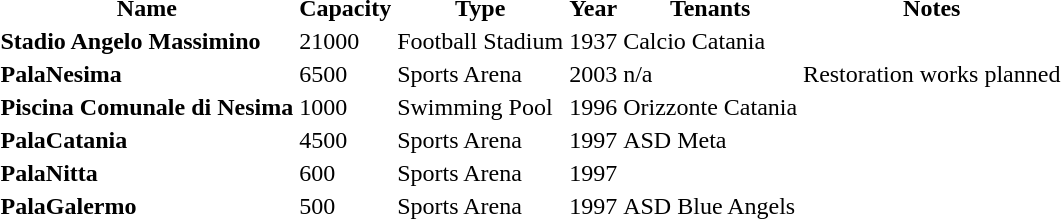<table>
<tr>
<th>Name</th>
<th>Capacity</th>
<th>Type</th>
<th>Year</th>
<th>Tenants</th>
<th>Notes</th>
</tr>
<tr>
<td><strong>Stadio Angelo Massimino</strong></td>
<td>21000</td>
<td>Football Stadium</td>
<td>1937</td>
<td>Calcio Catania</td>
<td></td>
</tr>
<tr>
<td><strong>PalaNesima</strong></td>
<td>6500</td>
<td>Sports Arena</td>
<td>2003</td>
<td>n/a</td>
<td>Restoration works planned</td>
</tr>
<tr>
<td><strong>Piscina Comunale di Nesima</strong></td>
<td>1000</td>
<td>Swimming Pool</td>
<td>1996</td>
<td>Orizzonte Catania</td>
<td></td>
</tr>
<tr>
<td><strong>PalaCatania</strong></td>
<td>4500</td>
<td>Sports Arena</td>
<td>1997</td>
<td>ASD Meta</td>
<td></td>
</tr>
<tr>
<td><strong>PalaNitta</strong></td>
<td>600</td>
<td>Sports Arena</td>
<td>1997</td>
<td></td>
<td></td>
</tr>
<tr>
<td><strong>PalaGalermo</strong></td>
<td>500</td>
<td>Sports Arena</td>
<td>1997</td>
<td>ASD Blue Angels</td>
<td></td>
</tr>
</table>
